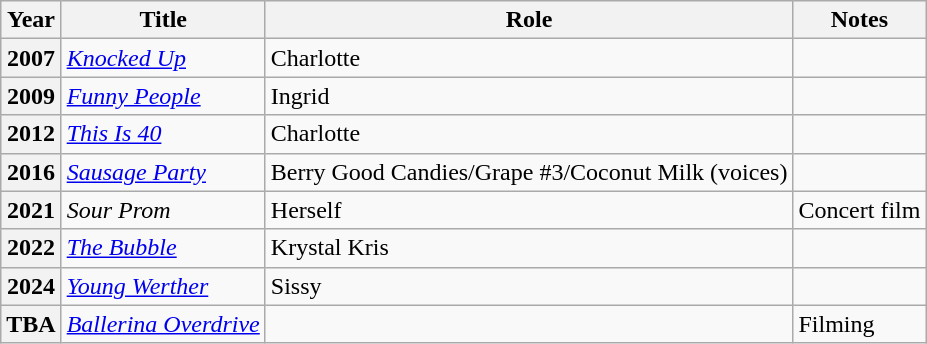<table class="wikitable plainrowheaders sortable">
<tr>
<th scope="col">Year</th>
<th scope="col">Title</th>
<th scope="col">Role</th>
<th class="unsortable">Notes</th>
</tr>
<tr>
<th scope="row">2007</th>
<td><em><a href='#'>Knocked Up</a></em></td>
<td>Charlotte</td>
<td></td>
</tr>
<tr>
<th scope="row">2009</th>
<td><em><a href='#'>Funny People</a></em></td>
<td>Ingrid</td>
<td></td>
</tr>
<tr>
<th scope="row">2012</th>
<td><em><a href='#'>This Is 40</a></em></td>
<td>Charlotte</td>
<td></td>
</tr>
<tr>
<th scope="row">2016</th>
<td><em><a href='#'>Sausage Party</a></em></td>
<td>Berry Good Candies/Grape #3/Coconut Milk (voices)</td>
<td></td>
</tr>
<tr>
<th scope="row">2021</th>
<td><em>Sour Prom</em></td>
<td>Herself</td>
<td>Concert film</td>
</tr>
<tr>
<th scope="row">2022</th>
<td><em><a href='#'>The Bubble</a></em></td>
<td>Krystal Kris</td>
<td></td>
</tr>
<tr>
<th scope="row">2024</th>
<td><em><a href='#'>Young Werther</a></em></td>
<td>Sissy</td>
<td></td>
</tr>
<tr>
<th scope="row">TBA</th>
<td><em><a href='#'>Ballerina Overdrive</a></em></td>
<td></td>
<td>Filming</td>
</tr>
</table>
